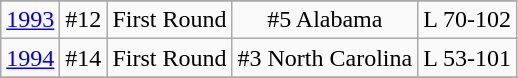<table class="wikitable" style="text-align:center">
<tr>
</tr>
<tr>
<td rowspan=1><a href='#'>1993</a></td>
<td>#12</td>
<td>First Round</td>
<td>#5 Alabama</td>
<td>L 70-102</td>
</tr>
<tr style="text-align:center;">
<td rowspan=1><a href='#'>1994</a></td>
<td>#14</td>
<td>First Round</td>
<td>#3 North Carolina</td>
<td>L 53-101</td>
</tr>
<tr style="text-align:center;">
</tr>
</table>
